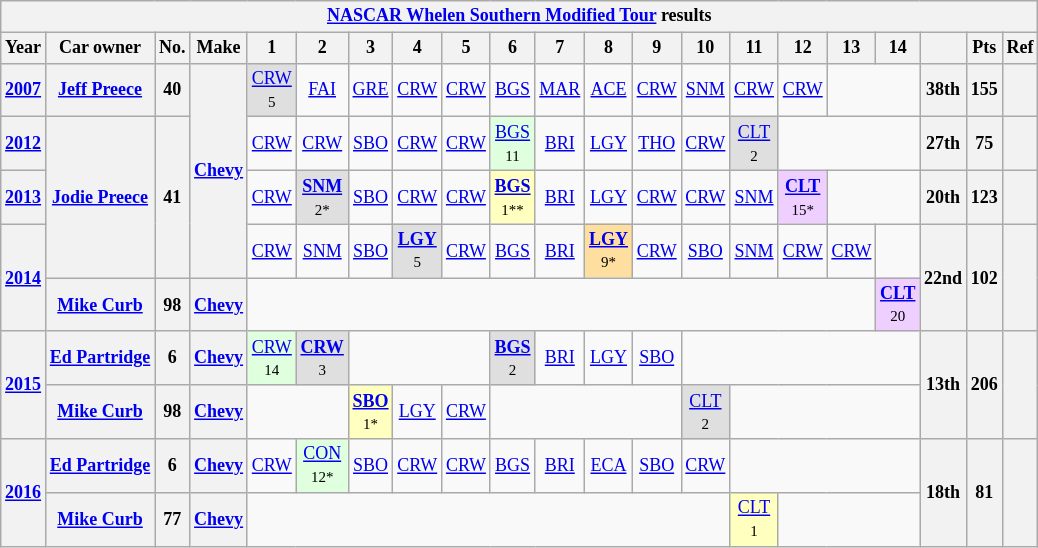<table class="wikitable" style="text-align:center; font-size:75%">
<tr>
<th colspan=21><a href='#'>NASCAR Whelen Southern Modified Tour</a> results</th>
</tr>
<tr>
<th>Year</th>
<th>Car owner</th>
<th>No.</th>
<th>Make</th>
<th>1</th>
<th>2</th>
<th>3</th>
<th>4</th>
<th>5</th>
<th>6</th>
<th>7</th>
<th>8</th>
<th>9</th>
<th>10</th>
<th>11</th>
<th>12</th>
<th>13</th>
<th>14</th>
<th></th>
<th>Pts</th>
<th>Ref</th>
</tr>
<tr>
<th><a href='#'>2007</a></th>
<th><a href='#'>Jeff Preece</a></th>
<th>40</th>
<th rowspan=4><a href='#'>Chevy</a></th>
<td style="background:#DFDFDF;"><a href='#'>CRW</a><br><small>5</small></td>
<td><a href='#'>FAI</a></td>
<td><a href='#'>GRE</a></td>
<td><a href='#'>CRW</a></td>
<td><a href='#'>CRW</a></td>
<td><a href='#'>BGS</a></td>
<td><a href='#'>MAR</a></td>
<td><a href='#'>ACE</a></td>
<td><a href='#'>CRW</a></td>
<td><a href='#'>SNM</a></td>
<td><a href='#'>CRW</a></td>
<td><a href='#'>CRW</a></td>
<td colspan=2></td>
<th>38th</th>
<th>155</th>
<th></th>
</tr>
<tr>
<th><a href='#'>2012</a></th>
<th rowspan=3><a href='#'>Jodie Preece</a></th>
<th rowspan=3>41</th>
<td><a href='#'>CRW</a></td>
<td><a href='#'>CRW</a></td>
<td><a href='#'>SBO</a></td>
<td><a href='#'>CRW</a></td>
<td><a href='#'>CRW</a></td>
<td style="background:#DFFFDF;"><a href='#'>BGS</a><br><small>11</small></td>
<td><a href='#'>BRI</a></td>
<td><a href='#'>LGY</a></td>
<td><a href='#'>THO</a></td>
<td><a href='#'>CRW</a></td>
<td style="background:#DFDFDF;"><a href='#'>CLT</a><br><small>2</small></td>
<td colspan=3></td>
<th>27th</th>
<th>75</th>
<th></th>
</tr>
<tr>
<th><a href='#'>2013</a></th>
<td><a href='#'>CRW</a></td>
<td style="background:#DFDFDF;"><strong><a href='#'>SNM</a></strong><br><small>2*</small></td>
<td><a href='#'>SBO</a></td>
<td><a href='#'>CRW</a></td>
<td><a href='#'>CRW</a></td>
<td style="background:#FFFFBF;"><strong><a href='#'>BGS</a></strong><br><small>1**</small></td>
<td><a href='#'>BRI</a></td>
<td><a href='#'>LGY</a></td>
<td><a href='#'>CRW</a></td>
<td><a href='#'>CRW</a></td>
<td><a href='#'>SNM</a></td>
<td style="background:#EFCFFF;"><strong><a href='#'>CLT</a></strong><br><small>15*</small></td>
<td colspan=2></td>
<th>20th</th>
<th>123</th>
<th></th>
</tr>
<tr>
<th rowspan=2><a href='#'>2014</a></th>
<td><a href='#'>CRW</a></td>
<td><a href='#'>SNM</a></td>
<td><a href='#'>SBO</a></td>
<td style="background:#DFDFDF;"><strong><a href='#'>LGY</a></strong><br><small>5</small></td>
<td><a href='#'>CRW</a></td>
<td><a href='#'>BGS</a></td>
<td><a href='#'>BRI</a></td>
<td style="background:#FFDF9F;"><strong><a href='#'>LGY</a></strong><br><small>9*</small></td>
<td><a href='#'>CRW</a></td>
<td><a href='#'>SBO</a></td>
<td><a href='#'>SNM</a></td>
<td><a href='#'>CRW</a></td>
<td><a href='#'>CRW</a></td>
<td></td>
<th rowspan=2>22nd</th>
<th rowspan=2>102</th>
<th rowspan=2></th>
</tr>
<tr>
<th><a href='#'>Mike Curb</a></th>
<th>98</th>
<th><a href='#'>Chevy</a></th>
<td colspan=13></td>
<td style="background:#EFCFFF;"><strong><a href='#'>CLT</a></strong><br><small>20</small></td>
</tr>
<tr>
<th rowspan=2><a href='#'>2015</a></th>
<th><a href='#'>Ed Partridge</a></th>
<th>6</th>
<th><a href='#'>Chevy</a></th>
<td style="background:#DFFFDF;"><a href='#'>CRW</a><br><small>14</small></td>
<td style="background:#DFDFDF;"><strong><a href='#'>CRW</a></strong><br><small>3</small></td>
<td colspan=3></td>
<td style="background:#DFDFDF;"><strong><a href='#'>BGS</a></strong><br><small>2</small></td>
<td><a href='#'>BRI</a></td>
<td><a href='#'>LGY</a></td>
<td><a href='#'>SBO</a></td>
<td colspan=5></td>
<th rowspan=2>13th</th>
<th rowspan=2>206</th>
<th rowspan=2></th>
</tr>
<tr>
<th><a href='#'>Mike Curb</a></th>
<th>98</th>
<th><a href='#'>Chevy</a></th>
<td colspan=2></td>
<td style="background:#FFFFBF;"><strong><a href='#'>SBO</a></strong><br><small>1*</small></td>
<td><a href='#'>LGY</a></td>
<td><a href='#'>CRW</a></td>
<td colspan=4></td>
<td style="background:#DFDFDF;"><a href='#'>CLT</a><br><small>2</small></td>
<td colspan=4></td>
</tr>
<tr>
<th rowspan=2><a href='#'>2016</a></th>
<th><a href='#'>Ed Partridge</a></th>
<th>6</th>
<th><a href='#'>Chevy</a></th>
<td><a href='#'>CRW</a></td>
<td style="background:#DFFFDF;"><a href='#'>CON</a><br><small>12*</small></td>
<td><a href='#'>SBO</a></td>
<td><a href='#'>CRW</a></td>
<td><a href='#'>CRW</a></td>
<td><a href='#'>BGS</a></td>
<td><a href='#'>BRI</a></td>
<td><a href='#'>ECA</a></td>
<td><a href='#'>SBO</a></td>
<td><a href='#'>CRW</a></td>
<td colspan=4></td>
<th rowspan=2>18th</th>
<th rowspan=2>81</th>
<th rowspan=2></th>
</tr>
<tr>
<th><a href='#'>Mike Curb</a></th>
<th>77</th>
<th><a href='#'>Chevy</a></th>
<td colspan=10></td>
<td style="background:#FFFFBF;"><a href='#'>CLT</a><br><small>1</small></td>
<td colspan=3></td>
</tr>
</table>
